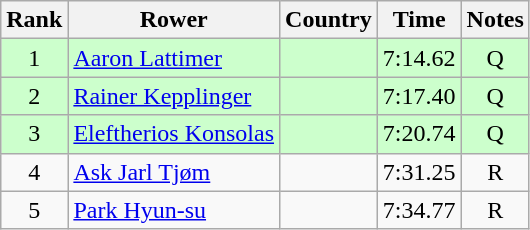<table class="wikitable" style="text-align:center">
<tr>
<th>Rank</th>
<th>Rower</th>
<th>Country</th>
<th>Time</th>
<th>Notes</th>
</tr>
<tr bgcolor=ccffcc>
<td>1</td>
<td align="left"><a href='#'>Aaron Lattimer</a></td>
<td align="left"></td>
<td>7:14.62</td>
<td>Q</td>
</tr>
<tr bgcolor=ccffcc>
<td>2</td>
<td align="left"><a href='#'>Rainer Kepplinger</a></td>
<td align="left"></td>
<td>7:17.40</td>
<td>Q</td>
</tr>
<tr bgcolor=ccffcc>
<td>3</td>
<td align="left"><a href='#'>Eleftherios Konsolas</a></td>
<td align="left"></td>
<td>7:20.74</td>
<td>Q</td>
</tr>
<tr>
<td>4</td>
<td align="left"><a href='#'>Ask Jarl Tjøm</a></td>
<td align="left"></td>
<td>7:31.25</td>
<td>R</td>
</tr>
<tr>
<td>5</td>
<td align="left"><a href='#'>Park Hyun-su</a></td>
<td align="left"></td>
<td>7:34.77</td>
<td>R</td>
</tr>
</table>
